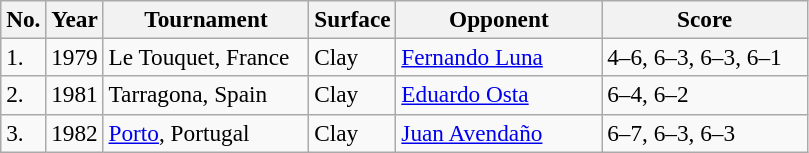<table class="sortable wikitable" style=font-size:97%>
<tr>
<th style="width:20px">No.</th>
<th style="width:30px">Year</th>
<th style="width:130px">Tournament</th>
<th style="width:50px">Surface</th>
<th style="width:130px">Opponent</th>
<th style="width:130px" class="unsortable">Score</th>
</tr>
<tr>
<td>1.</td>
<td>1979</td>
<td>Le Touquet, France</td>
<td>Clay</td>
<td> <a href='#'>Fernando Luna</a></td>
<td>4–6, 6–3, 6–3, 6–1</td>
</tr>
<tr>
<td>2.</td>
<td>1981</td>
<td>Tarragona, Spain</td>
<td>Clay</td>
<td> <a href='#'>Eduardo Osta</a></td>
<td>6–4, 6–2</td>
</tr>
<tr>
<td>3.</td>
<td>1982</td>
<td><a href='#'>Porto</a>, Portugal</td>
<td>Clay</td>
<td> <a href='#'>Juan Avendaño</a></td>
<td>6–7, 6–3, 6–3</td>
</tr>
</table>
